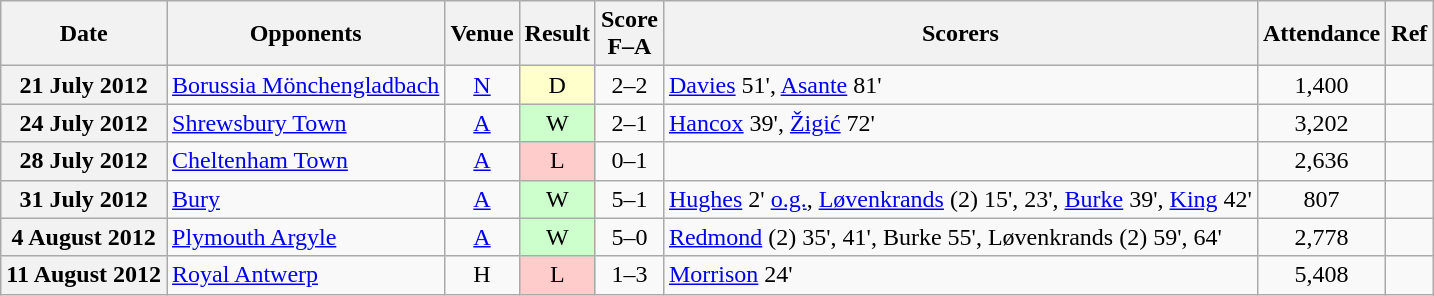<table class="wikitable plainrowheaders" style="text-align:center">
<tr>
<th scope="col">Date</th>
<th scope="col">Opponents</th>
<th scope="col">Venue</th>
<th scope="col">Result</th>
<th scope="col">Score<br>F–A</th>
<th scope="col">Scorers</th>
<th scope="col">Attendance</th>
<th scope="col">Ref</th>
</tr>
<tr>
<th scope="row" align="left">21 July 2012</th>
<td align="left"><a href='#'>Borussia Mönchengladbach</a></td>
<td><a href='#'>N</a></td>
<td style="background:#ffc">D</td>
<td>2–2</td>
<td align="left"><a href='#'>Davies</a> 51', <a href='#'>Asante</a> 81'</td>
<td>1,400</td>
<td></td>
</tr>
<tr>
<th scope="row" align="left">24 July 2012</th>
<td align="left"><a href='#'>Shrewsbury Town</a></td>
<td><a href='#'>A</a></td>
<td style="background:#cfc">W</td>
<td>2–1</td>
<td align="left"><a href='#'>Hancox</a> 39', <a href='#'>Žigić</a> 72'</td>
<td>3,202</td>
<td></td>
</tr>
<tr>
<th scope="row" align="left">28 July 2012</th>
<td align="left"><a href='#'>Cheltenham Town</a></td>
<td><a href='#'>A</a></td>
<td style="background:#fcc">L</td>
<td>0–1</td>
<td></td>
<td>2,636</td>
<td></td>
</tr>
<tr>
<th scope="row" align="left">31 July 2012</th>
<td align="left"><a href='#'>Bury</a></td>
<td><a href='#'>A</a></td>
<td style="background:#cfc">W</td>
<td>5–1</td>
<td align="left"><a href='#'>Hughes</a> 2' <a href='#'>o.g.</a>, <a href='#'>Løvenkrands</a> (2) 15', 23', <a href='#'>Burke</a> 39', <a href='#'>King</a> 42'</td>
<td>807</td>
<td></td>
</tr>
<tr>
<th scope="row" align="left">4 August 2012</th>
<td align="left"><a href='#'>Plymouth Argyle</a></td>
<td><a href='#'>A</a></td>
<td style="background:#cfc">W</td>
<td>5–0</td>
<td align="left"><a href='#'>Redmond</a> (2) 35', 41', Burke 55', Løvenkrands (2) 59', 64'</td>
<td>2,778</td>
<td></td>
</tr>
<tr>
<th scope="row" align="left">11 August 2012</th>
<td align="left"><a href='#'>Royal Antwerp</a></td>
<td>H</td>
<td style="background:#fcc">L</td>
<td>1–3</td>
<td align="left"><a href='#'>Morrison</a> 24'</td>
<td>5,408<br></td>
</tr>
</table>
